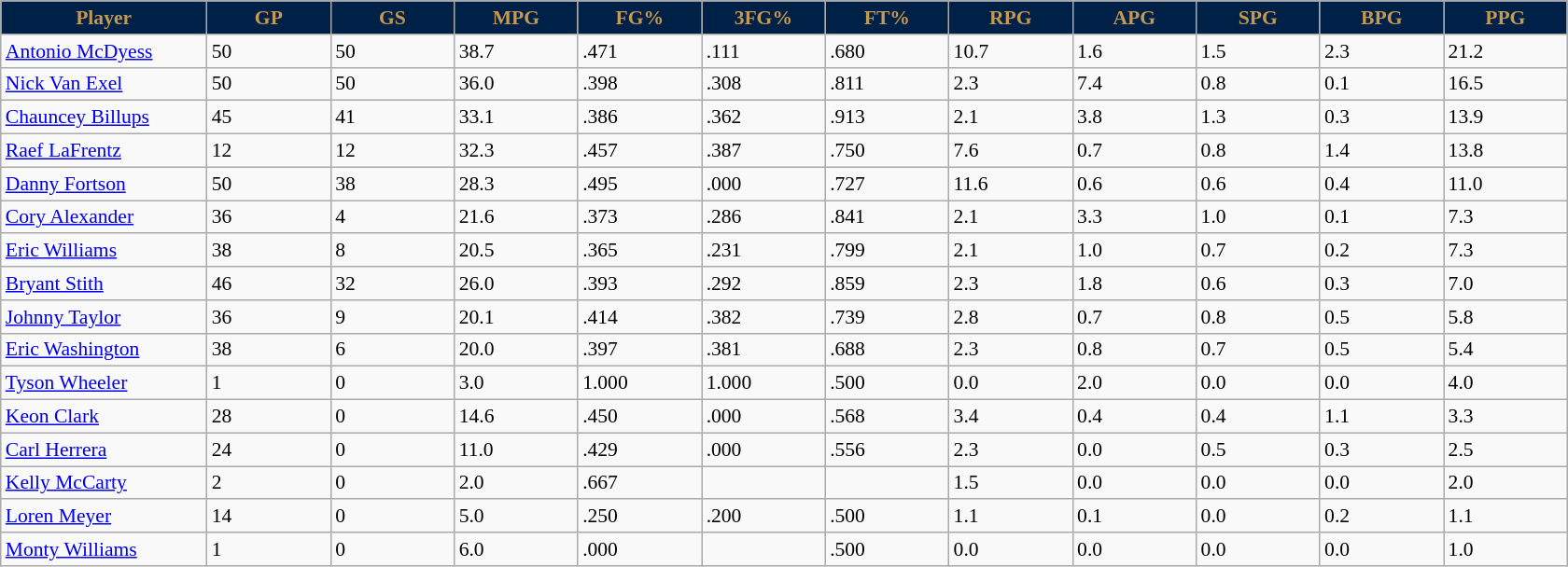<table class="wikitable sortable" style="font-size: 90%">
<tr>
<th style="background:#002147;color:#C39953;" width="10%">Player</th>
<th style="background:#002147;color:#C39953;" width="6%">GP</th>
<th style="background:#002147;color:#C39953;" width="6%">GS</th>
<th style="background:#002147;color:#C39953;" width="6%">MPG</th>
<th style="background:#002147;color:#C39953;" width="6%">FG%</th>
<th style="background:#002147;color:#C39953;" width="6%">3FG%</th>
<th style="background:#002147;color:#C39953;" width="6%">FT%</th>
<th style="background:#002147;color:#C39953;" width="6%">RPG</th>
<th style="background:#002147;color:#C39953;" width="6%">APG</th>
<th style="background:#002147;color:#C39953;" width="6%">SPG</th>
<th style="background:#002147;color:#C39953;" width="6%">BPG</th>
<th style="background:#002147;color:#C39953;" width="6%">PPG</th>
</tr>
<tr>
<td><a href='#'>Antonio McDyess</a></td>
<td>50</td>
<td>50</td>
<td>38.7</td>
<td>.471</td>
<td>.111</td>
<td>.680</td>
<td>10.7</td>
<td>1.6</td>
<td>1.5</td>
<td>2.3</td>
<td>21.2</td>
</tr>
<tr>
<td><a href='#'>Nick Van Exel</a></td>
<td>50</td>
<td>50</td>
<td>36.0</td>
<td>.398</td>
<td>.308</td>
<td>.811</td>
<td>2.3</td>
<td>7.4</td>
<td>0.8</td>
<td>0.1</td>
<td>16.5</td>
</tr>
<tr>
<td><a href='#'>Chauncey Billups</a></td>
<td>45</td>
<td>41</td>
<td>33.1</td>
<td>.386</td>
<td>.362</td>
<td>.913</td>
<td>2.1</td>
<td>3.8</td>
<td>1.3</td>
<td>0.3</td>
<td>13.9</td>
</tr>
<tr>
<td><a href='#'>Raef LaFrentz</a></td>
<td>12</td>
<td>12</td>
<td>32.3</td>
<td>.457</td>
<td>.387</td>
<td>.750</td>
<td>7.6</td>
<td>0.7</td>
<td>0.8</td>
<td>1.4</td>
<td>13.8</td>
</tr>
<tr>
<td><a href='#'>Danny Fortson</a></td>
<td>50</td>
<td>38</td>
<td>28.3</td>
<td>.495</td>
<td>.000</td>
<td>.727</td>
<td>11.6</td>
<td>0.6</td>
<td>0.6</td>
<td>0.4</td>
<td>11.0</td>
</tr>
<tr>
<td><a href='#'>Cory Alexander</a></td>
<td>36</td>
<td>4</td>
<td>21.6</td>
<td>.373</td>
<td>.286</td>
<td>.841</td>
<td>2.1</td>
<td>3.3</td>
<td>1.0</td>
<td>0.1</td>
<td>7.3</td>
</tr>
<tr>
<td><a href='#'>Eric Williams</a></td>
<td>38</td>
<td>8</td>
<td>20.5</td>
<td>.365</td>
<td>.231</td>
<td>.799</td>
<td>2.1</td>
<td>1.0</td>
<td>0.7</td>
<td>0.2</td>
<td>7.3</td>
</tr>
<tr>
<td><a href='#'>Bryant Stith</a></td>
<td>46</td>
<td>32</td>
<td>26.0</td>
<td>.393</td>
<td>.292</td>
<td>.859</td>
<td>2.3</td>
<td>1.8</td>
<td>0.6</td>
<td>0.3</td>
<td>7.0</td>
</tr>
<tr>
<td><a href='#'>Johnny Taylor</a></td>
<td>36</td>
<td>9</td>
<td>20.1</td>
<td>.414</td>
<td>.382</td>
<td>.739</td>
<td>2.8</td>
<td>0.7</td>
<td>0.8</td>
<td>0.5</td>
<td>5.8</td>
</tr>
<tr>
<td><a href='#'>Eric Washington</a></td>
<td>38</td>
<td>6</td>
<td>20.0</td>
<td>.397</td>
<td>.381</td>
<td>.688</td>
<td>2.3</td>
<td>0.8</td>
<td>0.7</td>
<td>0.5</td>
<td>5.4</td>
</tr>
<tr>
<td><a href='#'>Tyson Wheeler</a></td>
<td>1</td>
<td>0</td>
<td>3.0</td>
<td>1.000</td>
<td>1.000</td>
<td>.500</td>
<td>0.0</td>
<td>2.0</td>
<td>0.0</td>
<td>0.0</td>
<td>4.0</td>
</tr>
<tr>
<td><a href='#'>Keon Clark</a></td>
<td>28</td>
<td>0</td>
<td>14.6</td>
<td>.450</td>
<td>.000</td>
<td>.568</td>
<td>3.4</td>
<td>0.4</td>
<td>0.4</td>
<td>1.1</td>
<td>3.3</td>
</tr>
<tr>
<td><a href='#'>Carl Herrera</a></td>
<td>24</td>
<td>0</td>
<td>11.0</td>
<td>.429</td>
<td>.000</td>
<td>.556</td>
<td>2.3</td>
<td>0.0</td>
<td>0.5</td>
<td>0.3</td>
<td>2.5</td>
</tr>
<tr>
<td><a href='#'>Kelly McCarty</a></td>
<td>2</td>
<td>0</td>
<td>2.0</td>
<td>.667</td>
<td></td>
<td></td>
<td>1.5</td>
<td>0.0</td>
<td>0.0</td>
<td>0.0</td>
<td>2.0</td>
</tr>
<tr>
<td><a href='#'>Loren Meyer</a></td>
<td>14</td>
<td>0</td>
<td>5.0</td>
<td>.250</td>
<td>.200</td>
<td>.500</td>
<td>1.1</td>
<td>0.1</td>
<td>0.0</td>
<td>0.2</td>
<td>1.1</td>
</tr>
<tr>
<td><a href='#'>Monty Williams</a></td>
<td>1</td>
<td>0</td>
<td>6.0</td>
<td>.000</td>
<td></td>
<td>.500</td>
<td>0.0</td>
<td>0.0</td>
<td>0.0</td>
<td>0.0</td>
<td>1.0</td>
</tr>
</table>
